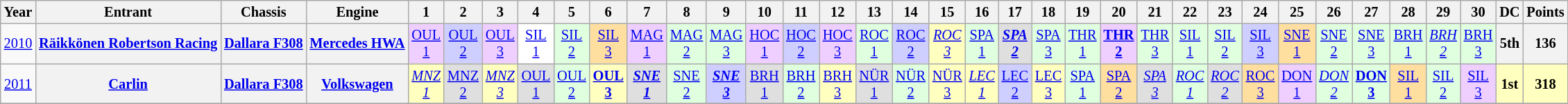<table class="wikitable" style="text-align:center; font-size:85%">
<tr>
<th>Year</th>
<th>Entrant</th>
<th>Chassis</th>
<th>Engine</th>
<th>1</th>
<th>2</th>
<th>3</th>
<th>4</th>
<th>5</th>
<th>6</th>
<th>7</th>
<th>8</th>
<th>9</th>
<th>10</th>
<th>11</th>
<th>12</th>
<th>13</th>
<th>14</th>
<th>15</th>
<th>16</th>
<th>17</th>
<th>18</th>
<th>19</th>
<th>20</th>
<th>21</th>
<th>22</th>
<th>23</th>
<th>24</th>
<th>25</th>
<th>26</th>
<th>27</th>
<th>28</th>
<th>29</th>
<th>30</th>
<th>DC</th>
<th>Points</th>
</tr>
<tr>
<td><a href='#'>2010</a></td>
<th nowrap><a href='#'>Räikkönen Robertson Racing</a></th>
<th nowrap><a href='#'>Dallara F308</a></th>
<th nowrap><a href='#'>Mercedes HWA</a></th>
<td style="background:#EFCFFF;"><a href='#'>OUL<br>1</a><br></td>
<td style="background:#CFCFFF;"><a href='#'>OUL<br>2</a><br></td>
<td style="background:#EFCFFF;"><a href='#'>OUL<br>3</a><br></td>
<td style="background:#FFFFFF;"><a href='#'>SIL<br>1</a><br></td>
<td style="background:#DFFFDF;"><a href='#'>SIL<br>2</a><br></td>
<td style="background:#FFDF9F;"><a href='#'>SIL<br>3</a><br></td>
<td style="background:#EFCFFF;"><a href='#'>MAG<br>1</a><br></td>
<td style="background:#DFFFDF;"><a href='#'>MAG<br>2</a><br></td>
<td style="background:#DFFFDF;"><a href='#'>MAG<br>3</a><br></td>
<td style="background:#EFCFFF;"><a href='#'>HOC<br>1</a><br></td>
<td style="background:#CFCFFF;"><a href='#'>HOC<br>2</a><br></td>
<td style="background:#EFCFFF;"><a href='#'>HOC<br>3</a><br></td>
<td style="background:#DFFFDF;"><a href='#'>ROC<br>1</a><br></td>
<td style="background:#CFCFFF;"><a href='#'>ROC<br>2</a><br></td>
<td style="background:#FFFFBF;"><em><a href='#'>ROC<br>3</a></em><br></td>
<td style="background:#DFFFDF;"><a href='#'>SPA<br>1</a><br></td>
<td style="background:#DFDFDF;"><strong><em><a href='#'>SPA<br>2</a></em></strong><br></td>
<td style="background:#DFFFDF;"><a href='#'>SPA<br>3</a><br></td>
<td style="background:#DFFFDF;"><a href='#'>THR<br>1</a><br></td>
<td style="background:#EFCFFF;"><strong><a href='#'>THR<br>2</a></strong><br></td>
<td style="background:#DFFFDF;"><a href='#'>THR<br>3</a><br></td>
<td style="background:#DFFFDF;"><a href='#'>SIL<br>1</a><br></td>
<td style="background:#DFFFDF;"><a href='#'>SIL<br>2</a><br></td>
<td style="background:#CFCFFF;"><a href='#'>SIL<br>3</a><br></td>
<td style="background:#FFDF9F;"><a href='#'>SNE<br>1</a><br></td>
<td style="background:#DFFFDF;"><a href='#'>SNE<br>2</a><br></td>
<td style="background:#DFFFDF;"><a href='#'>SNE<br>3</a><br></td>
<td style="background:#DFFFDF;"><a href='#'>BRH<br>1</a><br></td>
<td style="background:#DFFFDF;"><em><a href='#'>BRH<br>2</a></em><br></td>
<td style="background:#DFFFDF;"><a href='#'>BRH<br>3</a><br></td>
<th>5th</th>
<th>136</th>
</tr>
<tr>
<td><a href='#'>2011</a></td>
<th nowrap><a href='#'>Carlin</a></th>
<th nowrap><a href='#'>Dallara F308</a></th>
<th nowrap><a href='#'>Volkswagen</a></th>
<td style="background:#FFFFBF;"><em><a href='#'>MNZ<br>1</a></em><br></td>
<td style="background:#DFDFDF;"><a href='#'>MNZ<br>2</a><br></td>
<td style="background:#FFFFBF;"><em><a href='#'>MNZ<br>3</a></em><br></td>
<td style="background:#DFDFDF;"><a href='#'>OUL<br>1</a><br></td>
<td style="background:#DFFFDF;"><a href='#'>OUL<br>2</a><br></td>
<td style="background:#FFFFBF;"><strong><a href='#'>OUL<br>3</a></strong><br></td>
<td style="background:#DFDFDF;"><strong><em><a href='#'>SNE<br>1</a></em></strong><br></td>
<td style="background:#DFFFDF;"><a href='#'>SNE<br>2</a><br></td>
<td style="background:#CFCFFF;"><strong><em><a href='#'>SNE<br>3</a></em></strong><br></td>
<td style="background:#DFDFDF;"><a href='#'>BRH<br>1</a><br></td>
<td style="background:#DFFFDF;"><a href='#'>BRH<br>2</a><br></td>
<td style="background:#FFFFBF;"><a href='#'>BRH<br>3</a><br></td>
<td style="background:#DFDFDF;"><a href='#'>NÜR<br>1</a><br></td>
<td style="background:#DFFFDF;"><a href='#'>NÜR<br>2</a><br></td>
<td style="background:#FFFFBF;"><a href='#'>NÜR<br>3</a><br></td>
<td style="background:#FFFFBF;"><em><a href='#'>LEC<br>1</a></em><br></td>
<td style="background:#CFCFFF;"><a href='#'>LEC<br>2</a><br></td>
<td style="background:#FFFFBF;"><a href='#'>LEC<br>3</a><br></td>
<td style="background:#DFFFDF;"><a href='#'>SPA<br>1</a><br></td>
<td style="background:#FFDF9F;"><a href='#'>SPA<br>2</a><br></td>
<td style="background:#DFDFDF;"><em><a href='#'>SPA<br>3</a></em><br></td>
<td style="background:#DFFFDF;"><em><a href='#'>ROC<br>1</a></em><br></td>
<td style="background:#DFDFDF;"><em><a href='#'>ROC<br>2</a></em><br></td>
<td style="background:#FFDF9F;"><a href='#'>ROC<br>3</a><br></td>
<td style="background:#EFCFFF;"><a href='#'>DON<br>1</a><br></td>
<td style="background:#DFFFDF;"><em><a href='#'>DON<br>2</a></em><br></td>
<td style="background:#DFFFDF;"><strong><a href='#'>DON<br>3</a></strong><br></td>
<td style="background:#FFDF9F;"><a href='#'>SIL<br>1</a><br></td>
<td style="background:#DFFFDF;"><a href='#'>SIL<br>2</a><br></td>
<td style="background:#EFCFFF;"><a href='#'>SIL<br>3</a><br></td>
<th style="background:#FFFFBF;">1st</th>
<th style="background:#FFFFBF;">318</th>
</tr>
<tr>
</tr>
</table>
